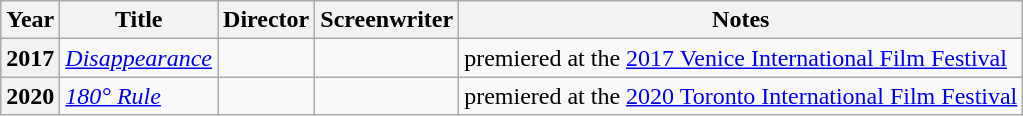<table class="wikitable plainrowheaders sortable"  style=font-size:100%>
<tr>
<th scope="col">Year</th>
<th scope="col">Title</th>
<th scope="col">Director</th>
<th scope="col">Screenwriter</th>
<th scope="col" class="unsortable">Notes</th>
</tr>
<tr>
<th scope=row>2017</th>
<td><em><a href='#'>Disappearance</a></em></td>
<td></td>
<td></td>
<td>premiered at the <a href='#'>2017 Venice International Film Festival</a></td>
</tr>
<tr>
<th scope=row>2020</th>
<td><em><a href='#'>180° Rule</a></em></td>
<td></td>
<td></td>
<td>premiered at the <a href='#'>2020 Toronto International Film Festival</a></td>
</tr>
</table>
